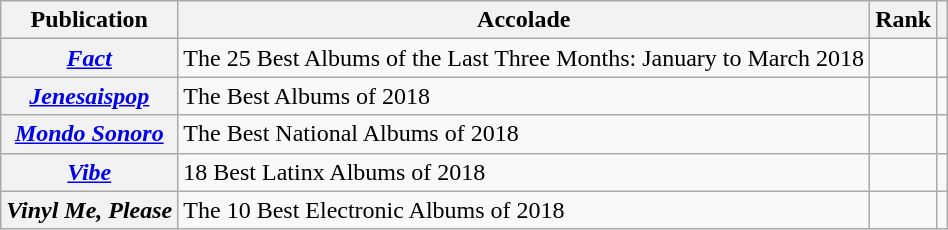<table class="wikitable plainrowheaders sortable">
<tr>
<th scope="col">Publication</th>
<th scope="col" class="unsortable">Accolade</th>
<th scope="col">Rank</th>
<th scope="col" class="unsortable"></th>
</tr>
<tr>
<th scope="row"><em><a href='#'>Fact</a></em></th>
<td>The 25 Best Albums of the Last Three Months: January to March 2018</td>
<td></td>
<td></td>
</tr>
<tr>
<th scope="row"><em><a href='#'>Jenesaispop</a></em></th>
<td>The Best Albums of 2018</td>
<td></td>
<td></td>
</tr>
<tr>
<th scope="row"><em><a href='#'>Mondo Sonoro</a></em></th>
<td>The Best National Albums of 2018</td>
<td></td>
<td></td>
</tr>
<tr>
<th scope="row"><em><a href='#'>Vibe</a></em></th>
<td>18 Best Latinx Albums of 2018</td>
<td></td>
<td></td>
</tr>
<tr>
<th scope="row"><em>Vinyl Me, Please</em></th>
<td>The 10 Best Electronic Albums of 2018</td>
<td></td>
<td></td>
</tr>
</table>
